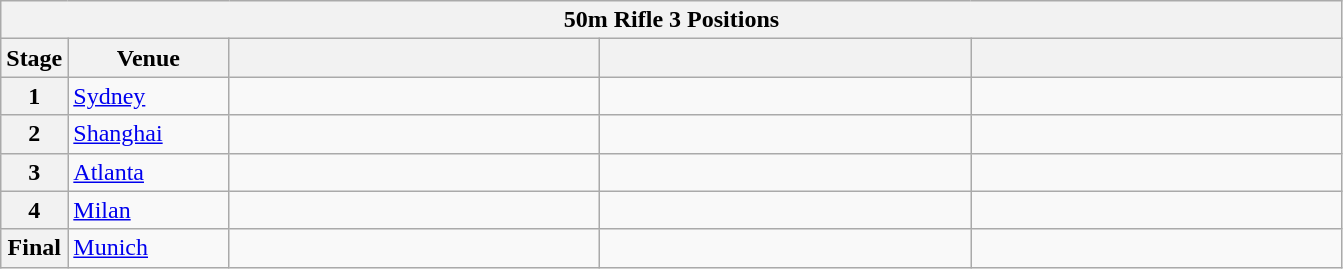<table class="wikitable">
<tr>
<th colspan="5">50m Rifle 3 Positions</th>
</tr>
<tr>
<th>Stage</th>
<th width=100>Venue</th>
<th width=240></th>
<th width=240></th>
<th width=240></th>
</tr>
<tr>
<th>1</th>
<td> <a href='#'>Sydney</a></td>
<td></td>
<td></td>
<td></td>
</tr>
<tr>
<th>2</th>
<td> <a href='#'>Shanghai</a></td>
<td></td>
<td></td>
<td></td>
</tr>
<tr>
<th>3</th>
<td> <a href='#'>Atlanta</a></td>
<td></td>
<td></td>
<td></td>
</tr>
<tr>
<th>4</th>
<td> <a href='#'>Milan</a></td>
<td></td>
<td></td>
<td></td>
</tr>
<tr>
<th>Final</th>
<td> <a href='#'>Munich</a></td>
<td></td>
<td></td>
<td></td>
</tr>
</table>
